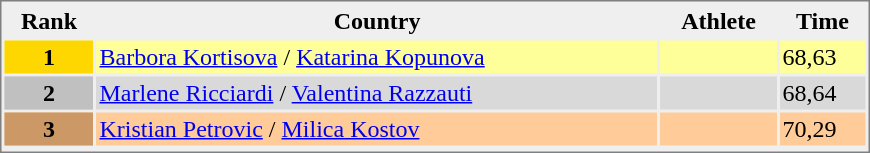<table style="border-style:solid; border-width:1px; border-color:#808080; background-color:#EFEFEF;" cellpadding="2" cellspacing="2" width="580">
<tr>
<th>Rank</th>
<th>Country</th>
<th>Athlete</th>
<th>Time</th>
</tr>
<tr align="center" bgcolor="#FFFF99" valign="top">
<th style="background:#ffd700;">1</th>
<td align="left"><a href='#'>Barbora Kortisova</a> / <a href='#'>Katarina Kopunova</a></td>
<td align="left"></td>
<td align="left">68,63</td>
</tr>
<tr align="center" bgcolor="#D9D9D9" valign="top">
<th style="background:#c0c0c0;">2</th>
<td align="left"><a href='#'>Marlene Ricciardi</a> / <a href='#'>Valentina Razzauti</a></td>
<td align="left"></td>
<td align="left">68,64</td>
</tr>
<tr align="center" bgcolor="#FFCC99" valign="top">
<th style="background:#cc9966;">3</th>
<td align="left"><a href='#'>Kristian Petrovic</a> / <a href='#'>Milica Kostov</a></td>
<td align="left"></td>
<td align="left">70,29</td>
</tr>
<tr align="center" bgcolor="#FFFFFF" valign="top">
</tr>
</table>
